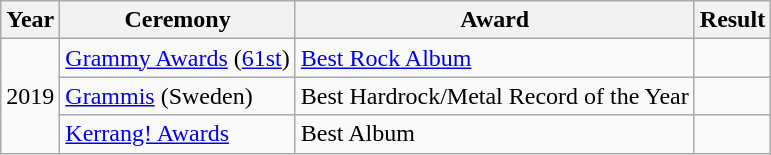<table class="wikitable">
<tr>
<th>Year</th>
<th>Ceremony</th>
<th>Award</th>
<th>Result</th>
</tr>
<tr>
<td rowspan="3">2019</td>
<td><a href='#'>Grammy Awards</a> (<a href='#'>61st</a>)</td>
<td><a href='#'>Best Rock Album</a></td>
<td></td>
</tr>
<tr>
<td><a href='#'>Grammis</a> (Sweden)</td>
<td>Best Hardrock/Metal Record of the Year</td>
<td></td>
</tr>
<tr>
<td><a href='#'>Kerrang! Awards</a></td>
<td>Best Album</td>
<td></td>
</tr>
</table>
